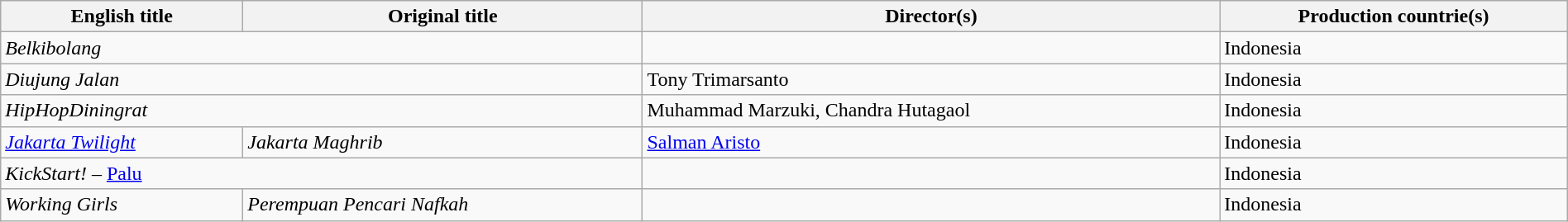<table class="sortable wikitable" style="width:100%; margin-bottom:4px">
<tr>
<th>English title</th>
<th>Original title</th>
<th>Director(s)</th>
<th>Production countrie(s)</th>
</tr>
<tr>
<td colspan="2"><em>Belkibolang</em></td>
<td></td>
<td>Indonesia</td>
</tr>
<tr>
<td colspan="2"><em>Diujung Jalan</em></td>
<td>Tony Trimarsanto</td>
<td>Indonesia</td>
</tr>
<tr>
<td colspan="2"><em>HipHopDiningrat</em></td>
<td>Muhammad Marzuki, Chandra Hutagaol</td>
<td>Indonesia</td>
</tr>
<tr>
<td><em><a href='#'>Jakarta Twilight</a></em></td>
<td><em>Jakarta Maghrib</em></td>
<td><a href='#'>Salman Aristo</a></td>
<td>Indonesia</td>
</tr>
<tr>
<td colspan="2"><em>KickStart!</em> – <a href='#'>Palu</a></td>
<td></td>
<td>Indonesia</td>
</tr>
<tr>
<td><em>Working Girls</em></td>
<td><em>Perempuan Pencari Nafkah</em></td>
<td></td>
<td>Indonesia</td>
</tr>
</table>
